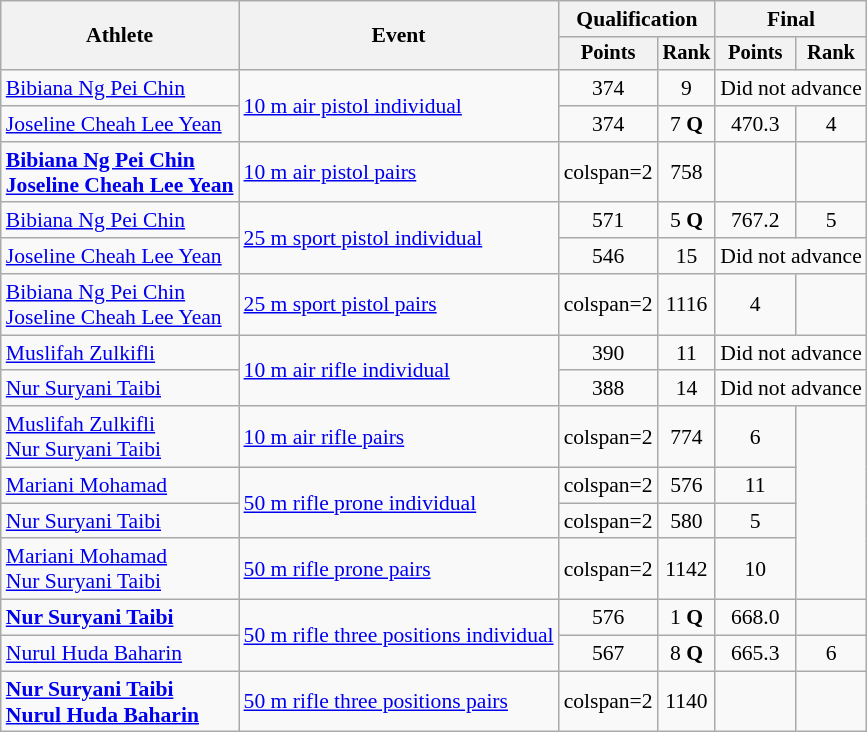<table class="wikitable" style="font-size:90%;">
<tr>
<th rowspan=2>Athlete</th>
<th rowspan=2>Event</th>
<th colspan=2>Qualification</th>
<th colspan=2>Final</th>
</tr>
<tr style="font-size:95%">
<th>Points</th>
<th>Rank</th>
<th>Points</th>
<th>Rank</th>
</tr>
<tr align=center>
<td align=left><a href='#'>Bibiana Ng Pei Chin</a></td>
<td align=left rowspan=2><a href='#'>10 m air pistol individual</a></td>
<td>374</td>
<td>9</td>
<td colspan=2>Did not advance</td>
</tr>
<tr align=center>
<td align=left><a href='#'>Joseline Cheah Lee Yean</a></td>
<td>374</td>
<td>7 <strong>Q</strong></td>
<td>470.3</td>
<td>4</td>
</tr>
<tr align=center>
<td align=left><strong><a href='#'>Bibiana Ng Pei Chin</a><br><a href='#'>Joseline Cheah Lee Yean</a></strong></td>
<td align=left><a href='#'>10 m air pistol pairs</a></td>
<td>colspan=2 </td>
<td>758</td>
<td></td>
</tr>
<tr align=center>
<td align=left><a href='#'>Bibiana Ng Pei Chin</a></td>
<td align=left rowspan=2><a href='#'>25 m sport pistol individual</a></td>
<td>571</td>
<td>5 <strong>Q</strong></td>
<td>767.2</td>
<td>5</td>
</tr>
<tr align=center>
<td align=left><a href='#'>Joseline Cheah Lee Yean</a></td>
<td>546</td>
<td>15</td>
<td colspan=2>Did not advance</td>
</tr>
<tr align=center>
<td align=left><a href='#'>Bibiana Ng Pei Chin</a><br><a href='#'>Joseline Cheah Lee Yean</a></td>
<td align=left><a href='#'>25 m sport pistol pairs</a></td>
<td>colspan=2 </td>
<td>1116</td>
<td>4</td>
</tr>
<tr align=center>
<td align=left><a href='#'>Muslifah Zulkifli</a></td>
<td align=left rowspan=2><a href='#'>10 m air rifle individual</a></td>
<td>390</td>
<td>11</td>
<td colspan=2>Did not advance</td>
</tr>
<tr align=center>
<td align=left><a href='#'>Nur Suryani Taibi</a></td>
<td>388</td>
<td>14</td>
<td colspan=2>Did not advance</td>
</tr>
<tr align=center>
<td align=left><a href='#'>Muslifah Zulkifli</a><br><a href='#'>Nur Suryani Taibi</a></td>
<td align=left><a href='#'>10 m air rifle pairs</a></td>
<td>colspan=2 </td>
<td>774</td>
<td>6</td>
</tr>
<tr align=center>
<td align=left><a href='#'>Mariani Mohamad</a></td>
<td align=left rowspan=2><a href='#'>50 m rifle prone individual</a></td>
<td>colspan=2 </td>
<td>576</td>
<td>11</td>
</tr>
<tr align=center>
<td align=left><a href='#'>Nur Suryani Taibi</a></td>
<td>colspan=2 </td>
<td>580</td>
<td>5</td>
</tr>
<tr align=center>
<td align=left><a href='#'>Mariani Mohamad</a><br><a href='#'>Nur Suryani Taibi</a></td>
<td align=left><a href='#'>50 m rifle prone pairs</a></td>
<td>colspan=2 </td>
<td>1142</td>
<td>10</td>
</tr>
<tr align=center>
<td align=left><strong><a href='#'>Nur Suryani Taibi</a></strong></td>
<td align=left rowspan=2><a href='#'>50 m rifle three positions individual</a></td>
<td>576</td>
<td>1 <strong>Q</strong></td>
<td>668.0</td>
<td></td>
</tr>
<tr align=center>
<td align=left><a href='#'>Nurul Huda Baharin</a></td>
<td>567</td>
<td>8 <strong>Q</strong></td>
<td>665.3</td>
<td>6</td>
</tr>
<tr align=center>
<td align=left><strong><a href='#'>Nur Suryani Taibi</a><br><a href='#'>Nurul Huda Baharin</a></strong></td>
<td align=left><a href='#'>50 m rifle three positions pairs</a></td>
<td>colspan=2 </td>
<td>1140</td>
<td></td>
</tr>
</table>
